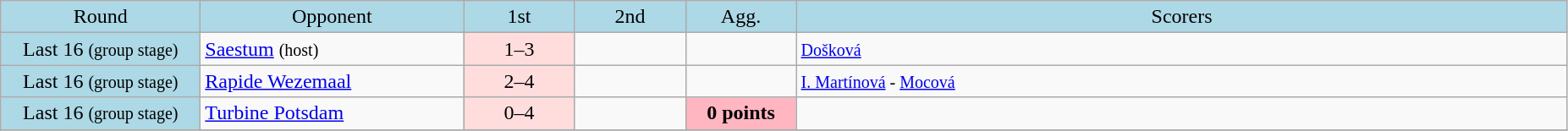<table class="wikitable" style="text-align:center">
<tr bgcolor=lightblue>
<td width=150px>Round</td>
<td width=200px>Opponent</td>
<td width=80px>1st</td>
<td width=80px>2nd</td>
<td width=80px>Agg.</td>
<td width=600px>Scorers</td>
</tr>
<tr>
<td bgcolor=lightblue>Last 16 <small>(group stage)</small></td>
<td align=left> <a href='#'>Saestum</a> <small>(host)</small></td>
<td bgcolor="#ffdddd">1–3</td>
<td></td>
<td></td>
<td align=left><small><a href='#'>Došková</a></small></td>
</tr>
<tr>
<td bgcolor=lightblue>Last 16 <small>(group stage)</small></td>
<td align=left> <a href='#'>Rapide Wezemaal</a></td>
<td bgcolor="#ffdddd">2–4</td>
<td></td>
<td></td>
<td align=left><small><a href='#'>I. Martínová</a> - <a href='#'>Mocová</a></small></td>
</tr>
<tr>
<td bgcolor=lightblue>Last 16 <small>(group stage)</small></td>
<td align=left> <a href='#'>Turbine Potsdam</a></td>
<td bgcolor="#ffdddd">0–4</td>
<td></td>
<td bgcolor=lightpink><strong>0 points</strong></td>
<td align=left></td>
</tr>
<tr>
</tr>
</table>
